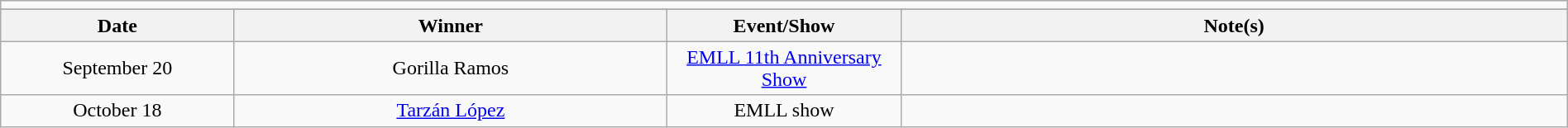<table class="wikitable" style="text-align:center; width:100%;">
<tr>
<td colspan=5></td>
</tr>
<tr |colspan=5|>
</tr>
<tr>
<th width=14%>Date</th>
<th width=26%>Winner</th>
<th width=14%>Event/Show</th>
<th width=40%>Note(s)</th>
</tr>
<tr>
<td>September 20</td>
<td>Gorilla Ramos</td>
<td><a href='#'>EMLL 11th Anniversary Show</a></td>
<td></td>
</tr>
<tr>
<td>October 18</td>
<td><a href='#'>Tarzán López</a></td>
<td>EMLL show</td>
<td align=left></td>
</tr>
</table>
